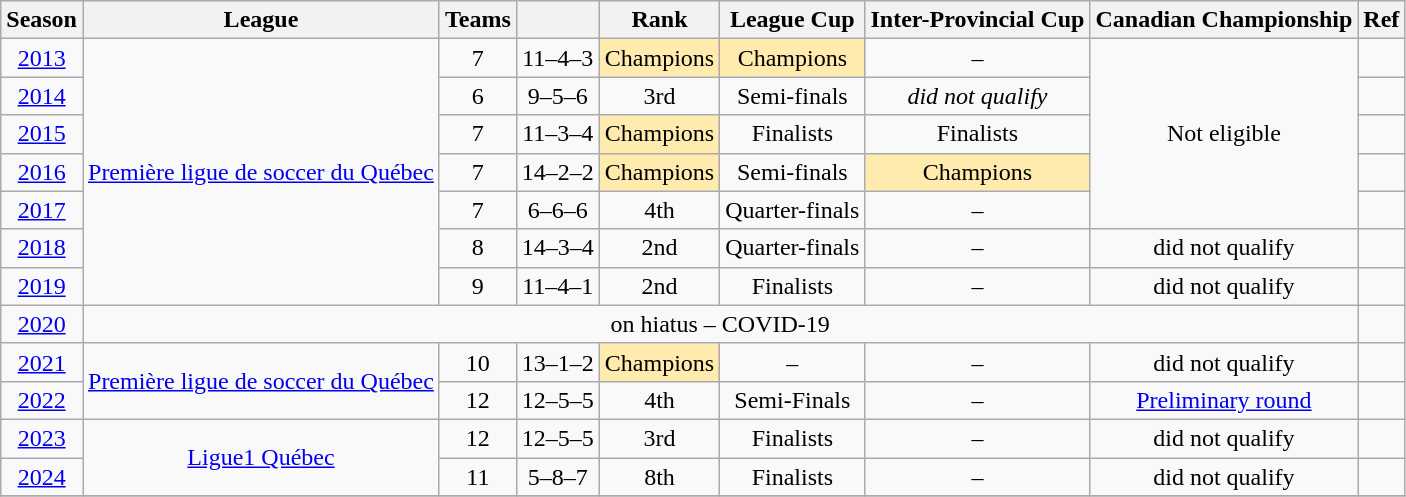<table class="wikitable" style="text-align: center;">
<tr>
<th>Season</th>
<th>League</th>
<th>Teams</th>
<th></th>
<th>Rank</th>
<th>League Cup</th>
<th>Inter-Provincial Cup</th>
<th>Canadian Championship</th>
<th>Ref</th>
</tr>
<tr>
<td><a href='#'>2013</a></td>
<td rowspan="7"><a href='#'>Première ligue de soccer du Québec</a></td>
<td>7</td>
<td>11–4–3</td>
<td bgcolor="FFEBAD">Champions</td>
<td bgcolor="FFEBAD">Champions</td>
<td>–</td>
<td rowspan=5>Not eligible</td>
<td></td>
</tr>
<tr>
<td><a href='#'>2014</a></td>
<td>6</td>
<td>9–5–6</td>
<td>3rd</td>
<td>Semi-finals</td>
<td><em>did not qualify</em></td>
<td></td>
</tr>
<tr>
<td><a href='#'>2015</a></td>
<td>7</td>
<td>11–3–4</td>
<td bgcolor="FFEBAD">Champions</td>
<td>Finalists</td>
<td>Finalists</td>
<td></td>
</tr>
<tr>
<td><a href='#'>2016</a></td>
<td>7</td>
<td>14–2–2</td>
<td bgcolor="FFEBAD">Champions</td>
<td>Semi-finals</td>
<td bgcolor="FFEBAD">Champions</td>
<td></td>
</tr>
<tr>
<td><a href='#'>2017</a></td>
<td>7</td>
<td>6–6–6</td>
<td>4th</td>
<td>Quarter-finals</td>
<td>–</td>
<td></td>
</tr>
<tr>
<td><a href='#'>2018</a></td>
<td>8</td>
<td>14–3–4</td>
<td>2nd</td>
<td>Quarter-finals</td>
<td>–</td>
<td>did not qualify</td>
<td></td>
</tr>
<tr>
<td><a href='#'>2019</a></td>
<td>9</td>
<td>11–4–1</td>
<td>2nd</td>
<td>Finalists</td>
<td>–</td>
<td>did not qualify</td>
<td></td>
</tr>
<tr>
<td><a href='#'>2020</a></td>
<td colspan="7">on hiatus – COVID-19</td>
</tr>
<tr>
<td><a href='#'>2021</a></td>
<td rowspan="2"><a href='#'>Première ligue de soccer du Québec</a></td>
<td>10</td>
<td>13–1–2</td>
<td bgcolor="FFEBAD">Champions</td>
<td>–</td>
<td>–</td>
<td>did not qualify</td>
<td></td>
</tr>
<tr>
<td><a href='#'>2022</a></td>
<td>12</td>
<td>12–5–5</td>
<td>4th</td>
<td>Semi-Finals</td>
<td>–</td>
<td><a href='#'>Preliminary round</a></td>
<td></td>
</tr>
<tr>
<td><a href='#'>2023</a></td>
<td rowspan=2><a href='#'>Ligue1 Québec</a></td>
<td>12</td>
<td>12–5–5</td>
<td>3rd</td>
<td>Finalists</td>
<td>–</td>
<td>did not qualify</td>
<td></td>
</tr>
<tr>
<td><a href='#'>2024</a></td>
<td>11</td>
<td>5–8–7</td>
<td>8th</td>
<td>Finalists</td>
<td>–</td>
<td>did not qualify</td>
<td></td>
</tr>
<tr>
</tr>
</table>
